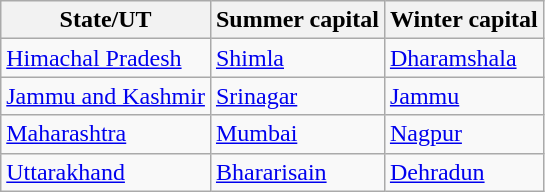<table class="wikitable">
<tr>
<th>State/UT</th>
<th>Summer capital</th>
<th>Winter capital</th>
</tr>
<tr>
<td><a href='#'>Himachal Pradesh</a></td>
<td><a href='#'>Shimla</a></td>
<td><a href='#'>Dharamshala</a></td>
</tr>
<tr>
<td><a href='#'>Jammu and Kashmir</a></td>
<td><a href='#'>Srinagar</a></td>
<td><a href='#'>Jammu</a></td>
</tr>
<tr>
<td><a href='#'>Maharashtra</a></td>
<td><a href='#'>Mumbai</a></td>
<td><a href='#'>Nagpur</a></td>
</tr>
<tr>
<td><a href='#'>Uttarakhand</a></td>
<td><a href='#'>Bhararisain</a></td>
<td><a href='#'>Dehradun</a></td>
</tr>
</table>
